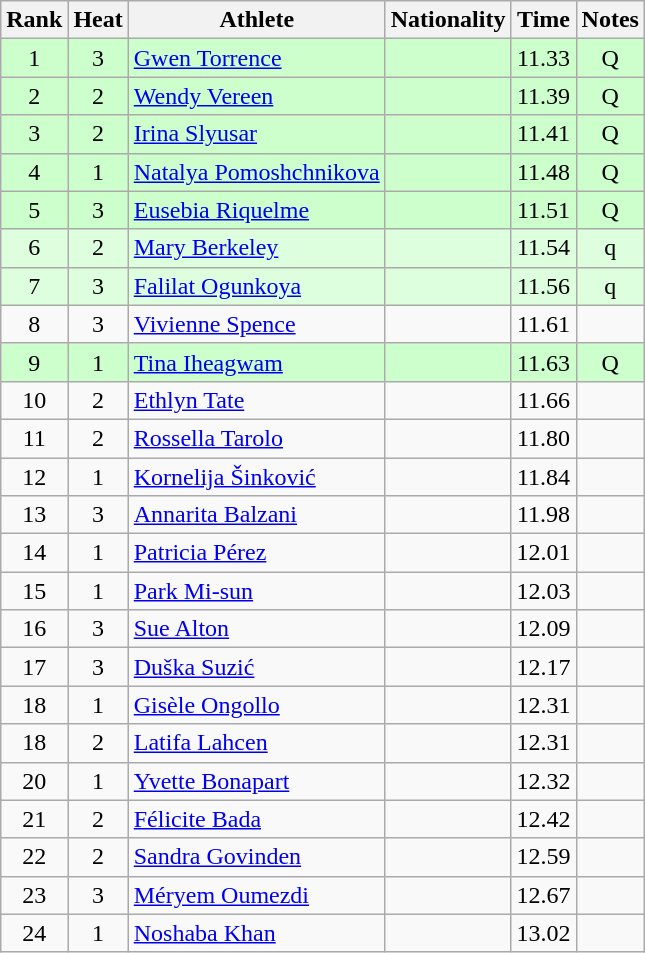<table class="wikitable sortable" style="text-align:center">
<tr>
<th>Rank</th>
<th>Heat</th>
<th>Athlete</th>
<th>Nationality</th>
<th>Time</th>
<th>Notes</th>
</tr>
<tr bgcolor=ccffcc>
<td>1</td>
<td>3</td>
<td align=left><a href='#'>Gwen Torrence</a></td>
<td align=left></td>
<td>11.33</td>
<td>Q</td>
</tr>
<tr bgcolor=ccffcc>
<td>2</td>
<td>2</td>
<td align=left><a href='#'>Wendy Vereen</a></td>
<td align=left></td>
<td>11.39</td>
<td>Q</td>
</tr>
<tr bgcolor=ccffcc>
<td>3</td>
<td>2</td>
<td align=left><a href='#'>Irina Slyusar</a></td>
<td align=left></td>
<td>11.41</td>
<td>Q</td>
</tr>
<tr bgcolor=ccffcc>
<td>4</td>
<td>1</td>
<td align=left><a href='#'>Natalya Pomoshchnikova</a></td>
<td align=left></td>
<td>11.48</td>
<td>Q</td>
</tr>
<tr bgcolor=ccffcc>
<td>5</td>
<td>3</td>
<td align=left><a href='#'>Eusebia Riquelme</a></td>
<td align=left></td>
<td>11.51</td>
<td>Q</td>
</tr>
<tr bgcolor=ddffdd>
<td>6</td>
<td>2</td>
<td align=left><a href='#'>Mary Berkeley</a></td>
<td align=left></td>
<td>11.54</td>
<td>q</td>
</tr>
<tr bgcolor=ddffdd>
<td>7</td>
<td>3</td>
<td align=left><a href='#'>Falilat Ogunkoya</a></td>
<td align=left></td>
<td>11.56</td>
<td>q</td>
</tr>
<tr>
<td>8</td>
<td>3</td>
<td align=left><a href='#'>Vivienne Spence</a></td>
<td align=left></td>
<td>11.61</td>
<td></td>
</tr>
<tr bgcolor=ccffcc>
<td>9</td>
<td>1</td>
<td align=left><a href='#'>Tina Iheagwam</a></td>
<td align=left></td>
<td>11.63</td>
<td>Q</td>
</tr>
<tr>
<td>10</td>
<td>2</td>
<td align=left><a href='#'>Ethlyn Tate</a></td>
<td align=left></td>
<td>11.66</td>
<td></td>
</tr>
<tr>
<td>11</td>
<td>2</td>
<td align=left><a href='#'>Rossella Tarolo</a></td>
<td align=left></td>
<td>11.80</td>
<td></td>
</tr>
<tr>
<td>12</td>
<td>1</td>
<td align=left><a href='#'>Kornelija Šinković</a></td>
<td align=left></td>
<td>11.84</td>
<td></td>
</tr>
<tr>
<td>13</td>
<td>3</td>
<td align=left><a href='#'>Annarita Balzani</a></td>
<td align=left></td>
<td>11.98</td>
<td></td>
</tr>
<tr>
<td>14</td>
<td>1</td>
<td align=left><a href='#'>Patricia Pérez</a></td>
<td align=left></td>
<td>12.01</td>
<td></td>
</tr>
<tr>
<td>15</td>
<td>1</td>
<td align=left><a href='#'>Park Mi-sun</a></td>
<td align=left></td>
<td>12.03</td>
<td></td>
</tr>
<tr>
<td>16</td>
<td>3</td>
<td align=left><a href='#'>Sue Alton</a></td>
<td align=left></td>
<td>12.09</td>
<td></td>
</tr>
<tr>
<td>17</td>
<td>3</td>
<td align=left><a href='#'>Duška Suzić</a></td>
<td align=left></td>
<td>12.17</td>
<td></td>
</tr>
<tr>
<td>18</td>
<td>1</td>
<td align=left><a href='#'>Gisèle Ongollo</a></td>
<td align=left></td>
<td>12.31</td>
<td></td>
</tr>
<tr>
<td>18</td>
<td>2</td>
<td align=left><a href='#'>Latifa Lahcen</a></td>
<td align=left></td>
<td>12.31</td>
<td></td>
</tr>
<tr>
<td>20</td>
<td>1</td>
<td align=left><a href='#'>Yvette Bonapart</a></td>
<td align=left></td>
<td>12.32</td>
<td></td>
</tr>
<tr>
<td>21</td>
<td>2</td>
<td align=left><a href='#'>Félicite Bada</a></td>
<td align=left></td>
<td>12.42</td>
<td></td>
</tr>
<tr>
<td>22</td>
<td>2</td>
<td align=left><a href='#'>Sandra Govinden</a></td>
<td align=left></td>
<td>12.59</td>
<td></td>
</tr>
<tr>
<td>23</td>
<td>3</td>
<td align=left><a href='#'>Méryem Oumezdi</a></td>
<td align=left></td>
<td>12.67</td>
<td></td>
</tr>
<tr>
<td>24</td>
<td>1</td>
<td align=left><a href='#'>Noshaba Khan</a></td>
<td align=left></td>
<td>13.02</td>
<td></td>
</tr>
</table>
